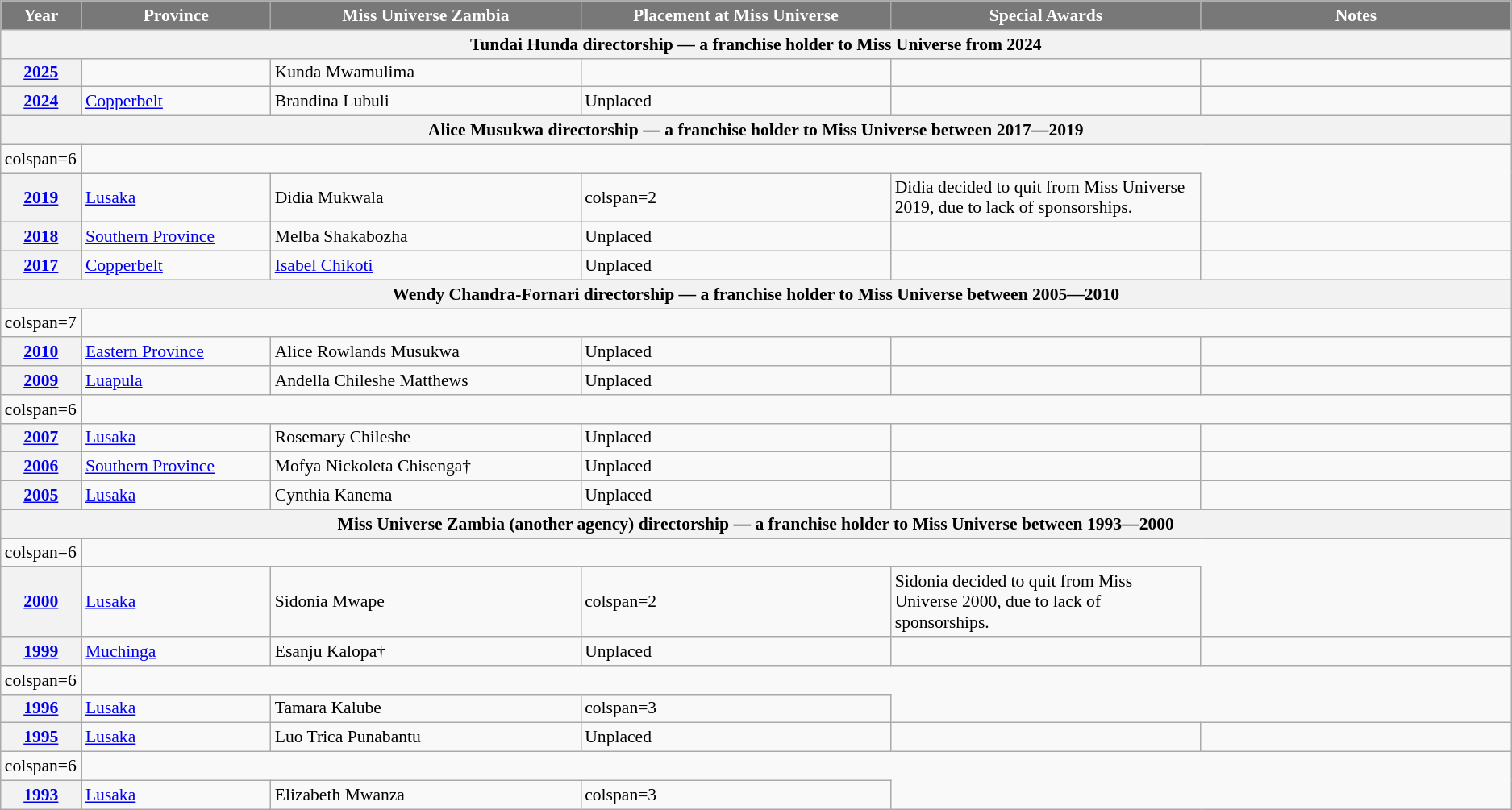<table class="wikitable " style="font-size: 90%;">
<tr>
<th width="60" style="background-color:#787878;color:#FFFFFF;">Year</th>
<th width="150" style="background-color:#787878;color:#FFFFFF;">Province</th>
<th width="250" style="background-color:#787878;color:#FFFFFF;">Miss Universe Zambia</th>
<th width="250" style="background-color:#787878;color:#FFFFFF;">Placement at Miss Universe</th>
<th width="250" style="background-color:#787878;color:#FFFFFF;">Special Awards</th>
<th width="250" style="background-color:#787878;color:#FFFFFF;">Notes</th>
</tr>
<tr>
<th colspan="6">Tundai Hunda directorship — a franchise holder to Miss Universe from 2024</th>
</tr>
<tr>
<th><a href='#'>2025</a></th>
<td></td>
<td>Kunda Mwamulima</td>
<td></td>
<td></td>
</tr>
<tr>
<th><a href='#'>2024</a></th>
<td><a href='#'>Copperbelt</a></td>
<td>Brandina Lubuli</td>
<td>Unplaced</td>
<td></td>
<td></td>
</tr>
<tr>
<th colspan="6">Alice Musukwa directorship — a franchise holder to Miss Universe between 2017―2019</th>
</tr>
<tr>
<td>colspan=6 </td>
</tr>
<tr>
<th><a href='#'>2019</a></th>
<td><a href='#'>Lusaka</a></td>
<td>Didia Mukwala</td>
<td>colspan=2 </td>
<td>Didia decided to quit from Miss Universe 2019, due to lack of sponsorships.</td>
</tr>
<tr>
<th><a href='#'>2018</a></th>
<td><a href='#'>Southern Province</a></td>
<td>Melba Shakabozha</td>
<td>Unplaced</td>
<td></td>
<td></td>
</tr>
<tr>
<th><a href='#'>2017</a></th>
<td><a href='#'>Copperbelt</a></td>
<td><a href='#'>Isabel Chikoti</a></td>
<td>Unplaced</td>
<td></td>
<td></td>
</tr>
<tr>
<th colspan="6">Wendy Chandra-Fornari directorship — a franchise holder to Miss Universe between 2005―2010</th>
</tr>
<tr>
<td>colspan=7 </td>
</tr>
<tr>
<th><a href='#'>2010</a></th>
<td><a href='#'>Eastern Province</a></td>
<td>Alice Rowlands Musukwa</td>
<td>Unplaced</td>
<td></td>
<td></td>
</tr>
<tr>
<th><a href='#'>2009</a></th>
<td><a href='#'>Luapula</a></td>
<td>Andella Chileshe Matthews</td>
<td>Unplaced</td>
<td></td>
<td></td>
</tr>
<tr>
<td>colspan=6 </td>
</tr>
<tr>
<th><a href='#'>2007</a></th>
<td><a href='#'>Lusaka</a></td>
<td>Rosemary Chileshe</td>
<td>Unplaced</td>
<td></td>
<td></td>
</tr>
<tr>
<th><a href='#'>2006</a></th>
<td><a href='#'>Southern Province</a></td>
<td>Mofya Nickoleta Chisenga†</td>
<td>Unplaced</td>
<td></td>
<td></td>
</tr>
<tr>
<th><a href='#'>2005</a></th>
<td><a href='#'>Lusaka</a></td>
<td>Cynthia Kanema</td>
<td>Unplaced</td>
<td></td>
<td></td>
</tr>
<tr>
<th colspan="6">Miss Universe Zambia (another agency) directorship — a franchise holder to Miss Universe between 1993―2000</th>
</tr>
<tr>
<td>colspan=6 </td>
</tr>
<tr>
<th><a href='#'>2000</a></th>
<td><a href='#'>Lusaka</a></td>
<td>Sidonia Mwape</td>
<td>colspan=2 </td>
<td>Sidonia decided to quit from Miss Universe 2000, due to lack of sponsorships.</td>
</tr>
<tr>
<th><a href='#'>1999</a></th>
<td><a href='#'>Muchinga</a></td>
<td>Esanju Kalopa†</td>
<td>Unplaced</td>
<td></td>
<td></td>
</tr>
<tr>
<td>colspan=6 </td>
</tr>
<tr>
<th><a href='#'>1996</a></th>
<td><a href='#'>Lusaka</a></td>
<td>Tamara Kalube</td>
<td>colspan=3 </td>
</tr>
<tr>
<th><a href='#'>1995</a></th>
<td><a href='#'>Lusaka</a></td>
<td>Luo Trica Punabantu</td>
<td>Unplaced</td>
<td></td>
<td></td>
</tr>
<tr>
<td>colspan=6 </td>
</tr>
<tr>
<th><a href='#'>1993</a></th>
<td><a href='#'>Lusaka</a></td>
<td>Elizabeth Mwanza</td>
<td>colspan=3 </td>
</tr>
</table>
